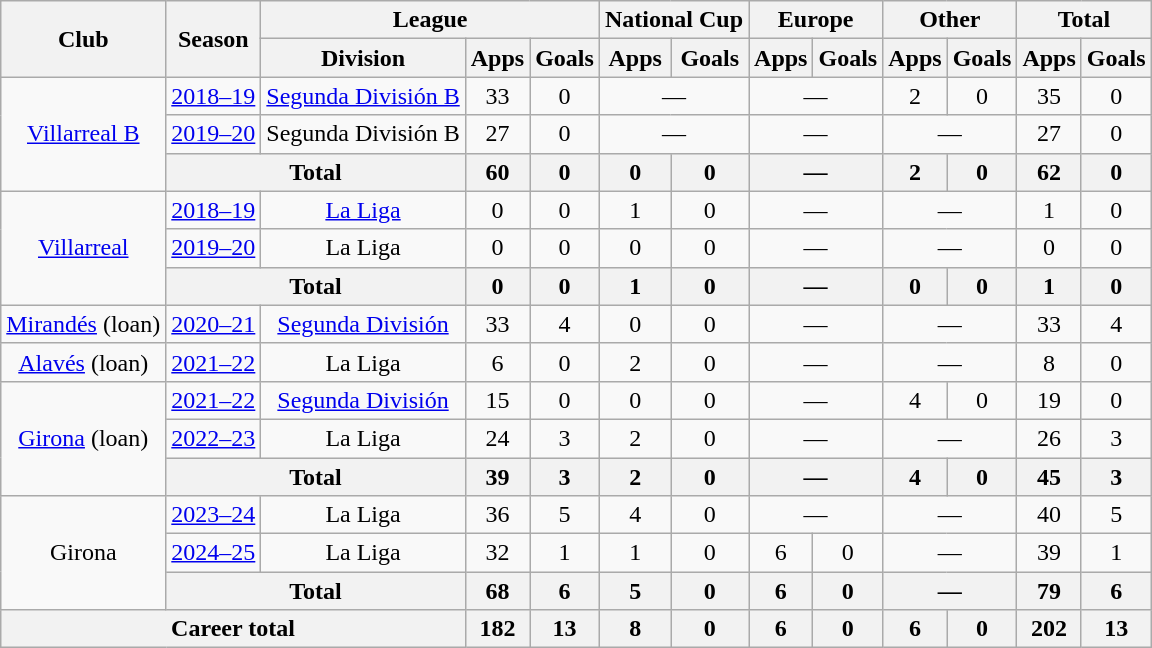<table class="wikitable" style="text-align:center">
<tr>
<th rowspan="2">Club</th>
<th rowspan="2">Season</th>
<th colspan="3">League</th>
<th colspan="2">National Cup</th>
<th colspan="2">Europe</th>
<th colspan="2">Other</th>
<th colspan="2">Total</th>
</tr>
<tr>
<th>Division</th>
<th>Apps</th>
<th>Goals</th>
<th>Apps</th>
<th>Goals</th>
<th>Apps</th>
<th>Goals</th>
<th>Apps</th>
<th>Goals</th>
<th>Apps</th>
<th>Goals</th>
</tr>
<tr>
<td rowspan="3"><a href='#'>Villarreal B</a></td>
<td><a href='#'>2018–19</a></td>
<td><a href='#'>Segunda División B</a></td>
<td>33</td>
<td>0</td>
<td colspan="2">—</td>
<td colspan="2">—</td>
<td>2</td>
<td>0</td>
<td>35</td>
<td>0</td>
</tr>
<tr>
<td><a href='#'>2019–20</a></td>
<td>Segunda División B</td>
<td>27</td>
<td>0</td>
<td colspan="2">—</td>
<td colspan="2">—</td>
<td colspan="2">—</td>
<td>27</td>
<td>0</td>
</tr>
<tr>
<th colspan="2">Total</th>
<th>60</th>
<th>0</th>
<th>0</th>
<th>0</th>
<th colspan="2">—</th>
<th>2</th>
<th>0</th>
<th>62</th>
<th>0</th>
</tr>
<tr>
<td rowspan="3"><a href='#'>Villarreal</a></td>
<td><a href='#'>2018–19</a></td>
<td><a href='#'>La Liga</a></td>
<td>0</td>
<td>0</td>
<td>1</td>
<td>0</td>
<td colspan="2">—</td>
<td colspan="2">—</td>
<td>1</td>
<td>0</td>
</tr>
<tr>
<td><a href='#'>2019–20</a></td>
<td>La Liga</td>
<td>0</td>
<td>0</td>
<td>0</td>
<td>0</td>
<td colspan="2">—</td>
<td colspan="2">—</td>
<td>0</td>
<td>0</td>
</tr>
<tr>
<th colspan="2">Total</th>
<th>0</th>
<th>0</th>
<th>1</th>
<th>0</th>
<th colspan="2">—</th>
<th>0</th>
<th>0</th>
<th>1</th>
<th>0</th>
</tr>
<tr>
<td><a href='#'>Mirandés</a> (loan)</td>
<td><a href='#'>2020–21</a></td>
<td><a href='#'>Segunda División</a></td>
<td>33</td>
<td>4</td>
<td>0</td>
<td>0</td>
<td colspan="2">—</td>
<td colspan="2">—</td>
<td>33</td>
<td>4</td>
</tr>
<tr>
<td><a href='#'>Alavés</a> (loan)</td>
<td><a href='#'>2021–22</a></td>
<td>La Liga</td>
<td>6</td>
<td>0</td>
<td>2</td>
<td>0</td>
<td colspan="2">—</td>
<td colspan="2">—</td>
<td>8</td>
<td>0</td>
</tr>
<tr>
<td rowspan="3"><a href='#'>Girona</a> (loan)</td>
<td><a href='#'>2021–22</a></td>
<td><a href='#'>Segunda División</a></td>
<td>15</td>
<td>0</td>
<td>0</td>
<td>0</td>
<td colspan="2">—</td>
<td>4</td>
<td>0</td>
<td>19</td>
<td>0</td>
</tr>
<tr>
<td><a href='#'>2022–23</a></td>
<td>La Liga</td>
<td>24</td>
<td>3</td>
<td>2</td>
<td>0</td>
<td colspan="2">—</td>
<td colspan="2">—</td>
<td>26</td>
<td>3</td>
</tr>
<tr>
<th colspan="2">Total</th>
<th>39</th>
<th>3</th>
<th>2</th>
<th>0</th>
<th colspan="2">—</th>
<th>4</th>
<th>0</th>
<th>45</th>
<th>3</th>
</tr>
<tr>
<td rowspan="3">Girona</td>
<td><a href='#'>2023–24</a></td>
<td>La Liga</td>
<td>36</td>
<td>5</td>
<td>4</td>
<td>0</td>
<td colspan="2">—</td>
<td colspan="2">—</td>
<td>40</td>
<td>5</td>
</tr>
<tr>
<td><a href='#'>2024–25</a></td>
<td>La Liga</td>
<td>32</td>
<td>1</td>
<td>1</td>
<td>0</td>
<td>6</td>
<td>0</td>
<td colspan="2">—</td>
<td>39</td>
<td>1</td>
</tr>
<tr>
<th colspan="2">Total</th>
<th>68</th>
<th>6</th>
<th>5</th>
<th>0</th>
<th>6</th>
<th>0</th>
<th colspan="2">—</th>
<th>79</th>
<th>6</th>
</tr>
<tr>
<th colspan="3">Career total</th>
<th>182</th>
<th>13</th>
<th>8</th>
<th>0</th>
<th>6</th>
<th>0</th>
<th>6</th>
<th>0</th>
<th>202</th>
<th>13</th>
</tr>
</table>
